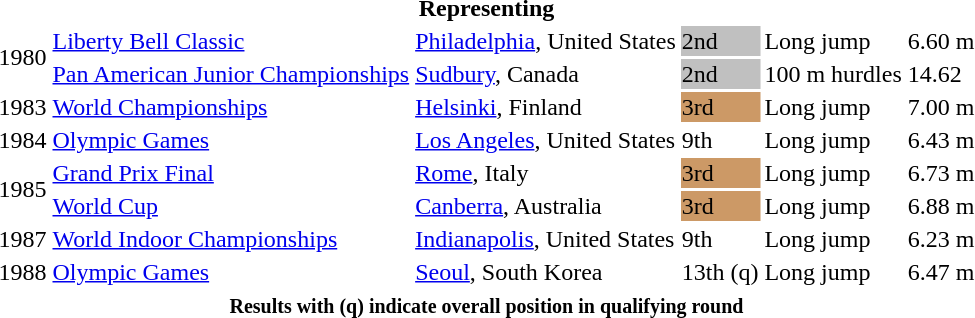<table>
<tr>
<th colspan=6>Representing </th>
</tr>
<tr>
<td rowspan=2>1980</td>
<td><a href='#'>Liberty Bell Classic</a></td>
<td><a href='#'>Philadelphia</a>, United States</td>
<td bgcolor=silver>2nd</td>
<td>Long jump</td>
<td>6.60 m</td>
</tr>
<tr>
<td><a href='#'>Pan American Junior Championships</a></td>
<td><a href='#'>Sudbury</a>, Canada</td>
<td bgcolor=silver>2nd</td>
<td>100 m hurdles</td>
<td>14.62</td>
</tr>
<tr>
<td>1983</td>
<td><a href='#'>World Championships</a></td>
<td><a href='#'>Helsinki</a>, Finland</td>
<td bgcolor=cc9966>3rd</td>
<td>Long jump</td>
<td>7.00 m</td>
</tr>
<tr>
<td>1984</td>
<td><a href='#'>Olympic Games</a></td>
<td><a href='#'>Los Angeles</a>, United States</td>
<td>9th</td>
<td>Long jump</td>
<td>6.43 m</td>
</tr>
<tr>
<td rowspan=2>1985</td>
<td><a href='#'>Grand Prix Final</a></td>
<td><a href='#'>Rome</a>, Italy</td>
<td bgcolor=cc9966>3rd</td>
<td>Long jump</td>
<td>6.73 m</td>
</tr>
<tr>
<td><a href='#'>World Cup</a></td>
<td><a href='#'>Canberra</a>, Australia</td>
<td bgcolor=cc9966>3rd</td>
<td>Long jump</td>
<td>6.88 m</td>
</tr>
<tr>
<td>1987</td>
<td><a href='#'>World Indoor Championships</a></td>
<td><a href='#'>Indianapolis</a>, United States</td>
<td>9th</td>
<td>Long jump</td>
<td>6.23 m</td>
</tr>
<tr>
<td>1988</td>
<td><a href='#'>Olympic Games</a></td>
<td><a href='#'>Seoul</a>, South Korea</td>
<td>13th (q)</td>
<td>Long jump</td>
<td>6.47 m</td>
</tr>
<tr>
<th colspan=6><small><strong>Results with (q) indicate overall position in qualifying round</strong></small></th>
</tr>
</table>
